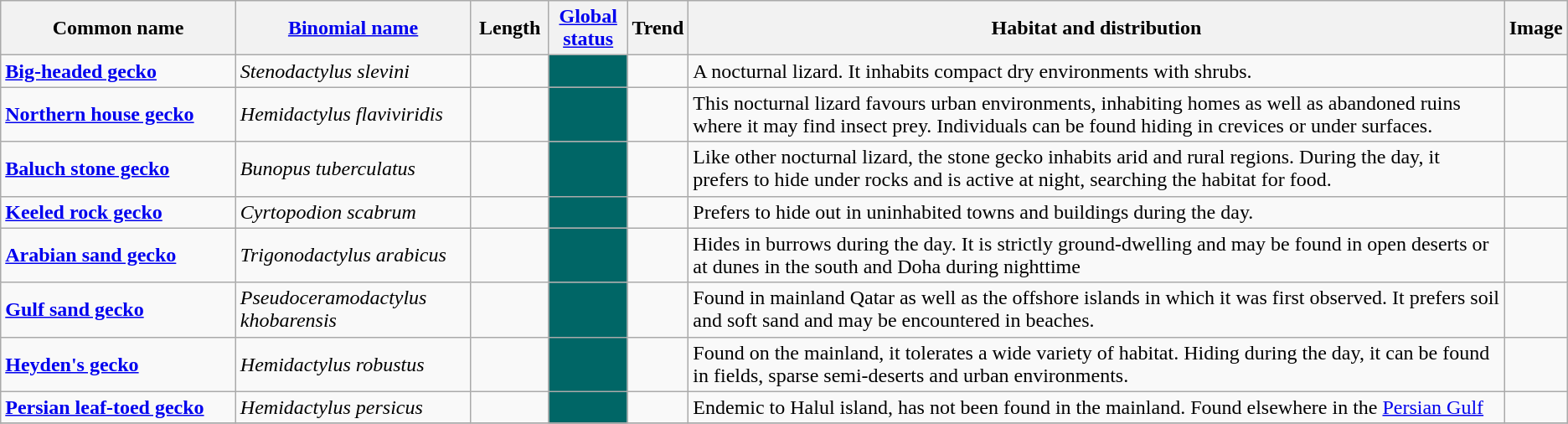<table class="wikitable sortable">
<tr>
<th width="15%">Common name</th>
<th width="15%"><a href='#'>Binomial name</a></th>
<th width="5%">Length</th>
<th width="5%"><a href='#'>Global status</a></th>
<th width="1%">Trend</th>
<th class="unsortable">Habitat and distribution</th>
<th class="unsortable">Image</th>
</tr>
<tr>
<td><strong><a href='#'>Big-headed gecko</a></strong></td>
<td><em>Stenodactylus slevini</em></td>
<td></td>
<td align=center style="background: #006666"></td>
<td align=center></td>
<td>A nocturnal lizard. It inhabits compact dry environments with shrubs.</td>
<td></td>
</tr>
<tr>
<td><strong><a href='#'>Northern house gecko</a></strong></td>
<td><em>Hemidactylus flaviviridis</em></td>
<td></td>
<td align=center style="background: #006666"></td>
<td align=center></td>
<td>This nocturnal lizard favours urban environments, inhabiting homes as well as abandoned ruins where it may find insect prey. Individuals can be found hiding in crevices or under surfaces.</td>
<td></td>
</tr>
<tr>
<td><strong><a href='#'>Baluch stone gecko</a></strong></td>
<td><em>Bunopus tuberculatus</em></td>
<td></td>
<td align=center style="background: #006666"></td>
<td align=center></td>
<td>Like other nocturnal lizard, the stone gecko inhabits arid and rural regions. During the day, it prefers to hide under rocks and is active at night, searching the habitat for food.</td>
<td></td>
</tr>
<tr>
<td><strong><a href='#'>Keeled rock gecko</a></strong></td>
<td><em>Cyrtopodion scabrum</em></td>
<td></td>
<td align=center style="background: #006666"></td>
<td align=center></td>
<td>Prefers to hide out in uninhabited towns and buildings during the day.</td>
<td></td>
</tr>
<tr>
<td><strong><a href='#'>Arabian sand gecko</a></strong></td>
<td><em>Trigonodactylus arabicus</em></td>
<td></td>
<td align=center style="background: #006666"></td>
<td align=center></td>
<td>Hides in burrows during the day. It is strictly ground-dwelling and may be found in open deserts or at dunes in the south and Doha during nighttime</td>
<td></td>
</tr>
<tr>
<td><strong><a href='#'>Gulf sand gecko</a></strong></td>
<td><em>Pseudoceramodactylus khobarensis</em></td>
<td></td>
<td align=center style="background: #006666"></td>
<td align=center></td>
<td>Found in mainland Qatar as well as the offshore islands in which it was first observed. It prefers soil and soft sand and may be encountered in beaches.</td>
<td></td>
</tr>
<tr>
<td><strong><a href='#'>Heyden's gecko</a></strong></td>
<td><em>Hemidactylus robustus</em></td>
<td></td>
<td align=center style="background: #006666"></td>
<td align=center></td>
<td>Found on the mainland, it tolerates a wide variety of habitat. Hiding during the day, it can be found in fields, sparse semi-deserts and urban environments.</td>
<td></td>
</tr>
<tr>
<td><strong><a href='#'>Persian leaf-toed gecko</a></strong></td>
<td><em>Hemidactylus persicus</em></td>
<td></td>
<td align=center style="background: #006666"></td>
<td align=center></td>
<td>Endemic to Halul island, has not been found in the mainland. Found elsewhere in the <a href='#'>Persian Gulf</a></td>
<td></td>
</tr>
<tr>
</tr>
</table>
